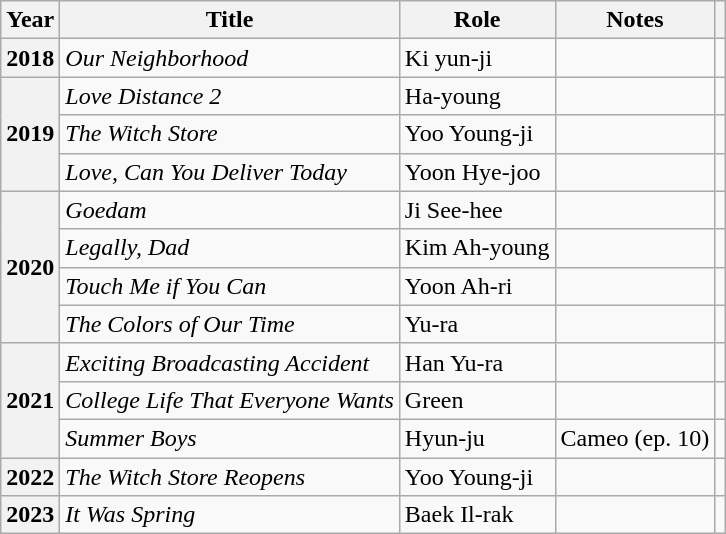<table class="wikitable  plainrowheaders">
<tr>
<th scope="col">Year</th>
<th scope="col">Title</th>
<th scope="col">Role</th>
<th scope="col">Notes</th>
<th scope="col" class="unsortable"></th>
</tr>
<tr>
<th scope="row">2018</th>
<td><em>Our Neighborhood</em></td>
<td>Ki yun-ji</td>
<td></td>
<td></td>
</tr>
<tr>
<th scope="row" rowspan="3">2019</th>
<td><em>Love Distance 2</em></td>
<td>Ha-young</td>
<td></td>
<td></td>
</tr>
<tr>
<td><em>The Witch Store</em></td>
<td>Yoo Young-ji</td>
<td></td>
<td></td>
</tr>
<tr>
<td><em>Love, Can You Deliver Today</em></td>
<td>Yoon Hye-joo</td>
<td></td>
<td></td>
</tr>
<tr>
<th scope="row" rowspan="4">2020</th>
<td><em>Goedam</em></td>
<td>Ji See-hee</td>
<td></td>
<td></td>
</tr>
<tr>
<td><em>Legally, Dad</em></td>
<td>Kim Ah-young</td>
<td></td>
<td></td>
</tr>
<tr>
<td><em>Touch Me if You Can</em></td>
<td>Yoon Ah-ri</td>
<td></td>
<td></td>
</tr>
<tr>
<td><em>The Colors of Our Time</em></td>
<td>Yu-ra</td>
<td></td>
<td></td>
</tr>
<tr>
<th scope="row" rowspan="3">2021</th>
<td><em>Exciting Broadcasting Accident</em></td>
<td>Han Yu-ra</td>
<td></td>
<td></td>
</tr>
<tr>
<td><em>College Life That Everyone Wants</em></td>
<td>Green</td>
<td></td>
<td></td>
</tr>
<tr>
<td><em>Summer Boys</em></td>
<td>Hyun-ju</td>
<td>Cameo (ep. 10)</td>
<td></td>
</tr>
<tr>
<th scope="row">2022</th>
<td><em>The Witch Store Reopens</em></td>
<td>Yoo Young-ji</td>
<td></td>
<td></td>
</tr>
<tr>
<th scope="row">2023</th>
<td><em>It Was Spring</em></td>
<td>Baek Il-rak</td>
<td></td>
<td></td>
</tr>
</table>
